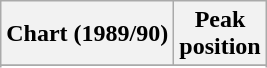<table class="wikitable sortable plainrowheaders" style="text-align:center">
<tr>
<th scope="col">Chart (1989/90)</th>
<th scope="col">Peak<br> position</th>
</tr>
<tr>
</tr>
<tr>
</tr>
</table>
